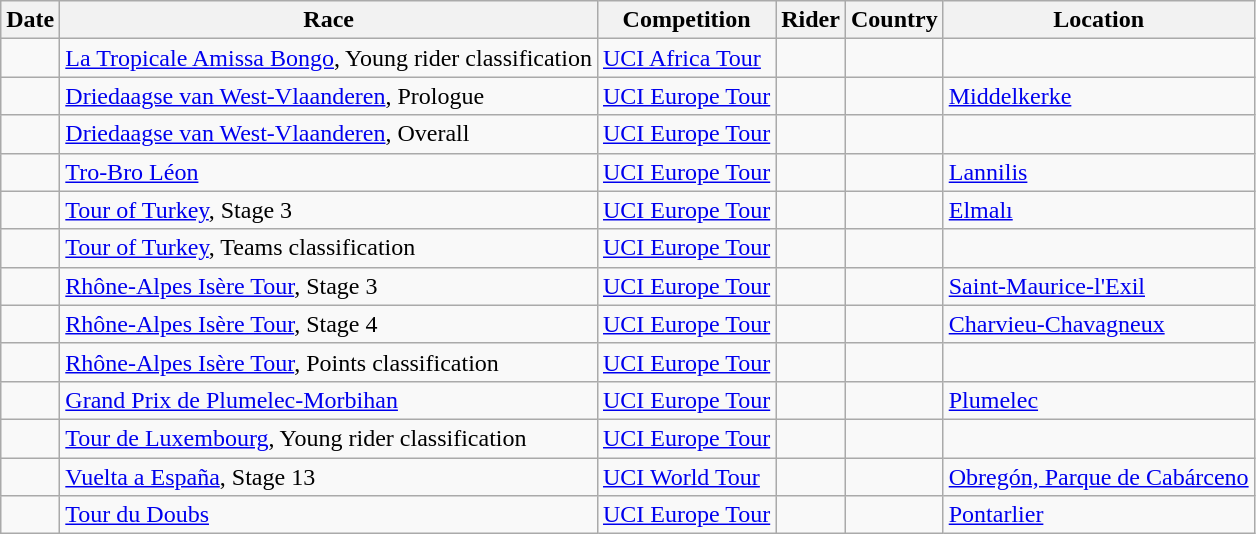<table class="wikitable sortable">
<tr>
<th>Date</th>
<th>Race</th>
<th>Competition</th>
<th>Rider</th>
<th>Country</th>
<th>Location</th>
</tr>
<tr>
<td></td>
<td><a href='#'>La Tropicale Amissa Bongo</a>, Young rider classification</td>
<td><a href='#'>UCI Africa Tour</a></td>
<td></td>
<td></td>
<td></td>
</tr>
<tr>
<td></td>
<td><a href='#'>Driedaagse van West-Vlaanderen</a>, Prologue</td>
<td><a href='#'>UCI Europe Tour</a></td>
<td></td>
<td></td>
<td><a href='#'>Middelkerke</a></td>
</tr>
<tr>
<td></td>
<td><a href='#'>Driedaagse van West-Vlaanderen</a>, Overall</td>
<td><a href='#'>UCI Europe Tour</a></td>
<td></td>
<td></td>
<td></td>
</tr>
<tr>
<td></td>
<td><a href='#'>Tro-Bro Léon</a></td>
<td><a href='#'>UCI Europe Tour</a></td>
<td></td>
<td></td>
<td><a href='#'>Lannilis</a></td>
</tr>
<tr>
<td></td>
<td><a href='#'>Tour of Turkey</a>, Stage 3</td>
<td><a href='#'>UCI Europe Tour</a></td>
<td></td>
<td></td>
<td><a href='#'>Elmalı</a></td>
</tr>
<tr>
<td></td>
<td><a href='#'>Tour of Turkey</a>, Teams classification</td>
<td><a href='#'>UCI Europe Tour</a></td>
<td align="center"></td>
<td></td>
<td></td>
</tr>
<tr>
<td></td>
<td><a href='#'>Rhône-Alpes Isère Tour</a>, Stage 3</td>
<td><a href='#'>UCI Europe Tour</a></td>
<td></td>
<td></td>
<td><a href='#'>Saint-Maurice-l'Exil</a></td>
</tr>
<tr>
<td></td>
<td><a href='#'>Rhône-Alpes Isère Tour</a>, Stage 4</td>
<td><a href='#'>UCI Europe Tour</a></td>
<td></td>
<td></td>
<td><a href='#'>Charvieu-Chavagneux</a></td>
</tr>
<tr>
<td></td>
<td><a href='#'>Rhône-Alpes Isère Tour</a>, Points classification</td>
<td><a href='#'>UCI Europe Tour</a></td>
<td></td>
<td></td>
<td></td>
</tr>
<tr>
<td></td>
<td><a href='#'>Grand Prix de Plumelec-Morbihan</a></td>
<td><a href='#'>UCI Europe Tour</a></td>
<td></td>
<td></td>
<td><a href='#'>Plumelec</a></td>
</tr>
<tr>
<td></td>
<td><a href='#'>Tour de Luxembourg</a>, Young rider classification</td>
<td><a href='#'>UCI Europe Tour</a></td>
<td></td>
<td></td>
<td></td>
</tr>
<tr>
<td></td>
<td><a href='#'>Vuelta a España</a>, Stage 13</td>
<td><a href='#'>UCI World Tour</a></td>
<td></td>
<td></td>
<td><a href='#'>Obregón, Parque de Cabárceno</a></td>
</tr>
<tr>
<td></td>
<td><a href='#'>Tour du Doubs</a></td>
<td><a href='#'>UCI Europe Tour</a></td>
<td></td>
<td></td>
<td><a href='#'>Pontarlier</a></td>
</tr>
</table>
